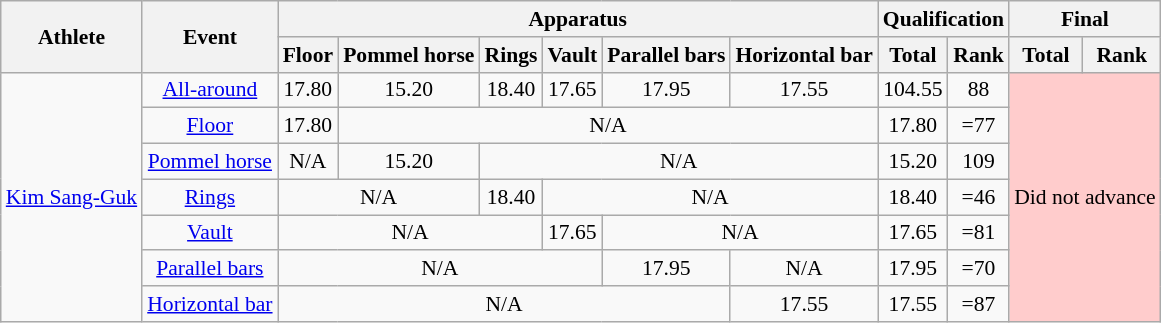<table class="wikitable" style="font-size:90%; text-align:center;">
<tr>
<th rowspan="2">Athlete</th>
<th rowspan="2">Event</th>
<th colspan = "6">Apparatus</th>
<th colspan = "2">Qualification</th>
<th colspan = "2">Final</th>
</tr>
<tr>
<th>Floor</th>
<th>Pommel horse</th>
<th>Rings</th>
<th>Vault</th>
<th>Parallel bars</th>
<th>Horizontal bar</th>
<th>Total</th>
<th>Rank</th>
<th>Total</th>
<th>Rank</th>
</tr>
<tr>
<td rowspan="7"><a href='#'>Kim Sang-Guk</a></td>
<td><a href='#'>All-around</a></td>
<td>17.80</td>
<td>15.20</td>
<td>18.40</td>
<td>17.65</td>
<td>17.95</td>
<td>17.55</td>
<td>104.55</td>
<td>88</td>
<td bgcolor="ffcccc" colspan=2 rowspan="7">Did not advance</td>
</tr>
<tr>
<td><a href='#'>Floor</a></td>
<td>17.80</td>
<td colspan="5">N/A</td>
<td>17.80</td>
<td>=77</td>
</tr>
<tr>
<td><a href='#'>Pommel horse</a></td>
<td>N/A</td>
<td>15.20</td>
<td colspan="4">N/A</td>
<td>15.20</td>
<td>109</td>
</tr>
<tr>
<td><a href='#'>Rings</a></td>
<td colspan="2">N/A</td>
<td>18.40</td>
<td colspan="3">N/A</td>
<td>18.40</td>
<td>=46</td>
</tr>
<tr>
<td><a href='#'>Vault</a></td>
<td colspan="3">N/A</td>
<td>17.65</td>
<td colspan="2">N/A</td>
<td>17.65</td>
<td>=81</td>
</tr>
<tr>
<td><a href='#'>Parallel bars</a></td>
<td colspan="4">N/A</td>
<td>17.95</td>
<td>N/A</td>
<td>17.95</td>
<td>=70</td>
</tr>
<tr>
<td><a href='#'>Horizontal bar</a></td>
<td colspan=5>N/A</td>
<td>17.55</td>
<td>17.55</td>
<td>=87</td>
</tr>
</table>
